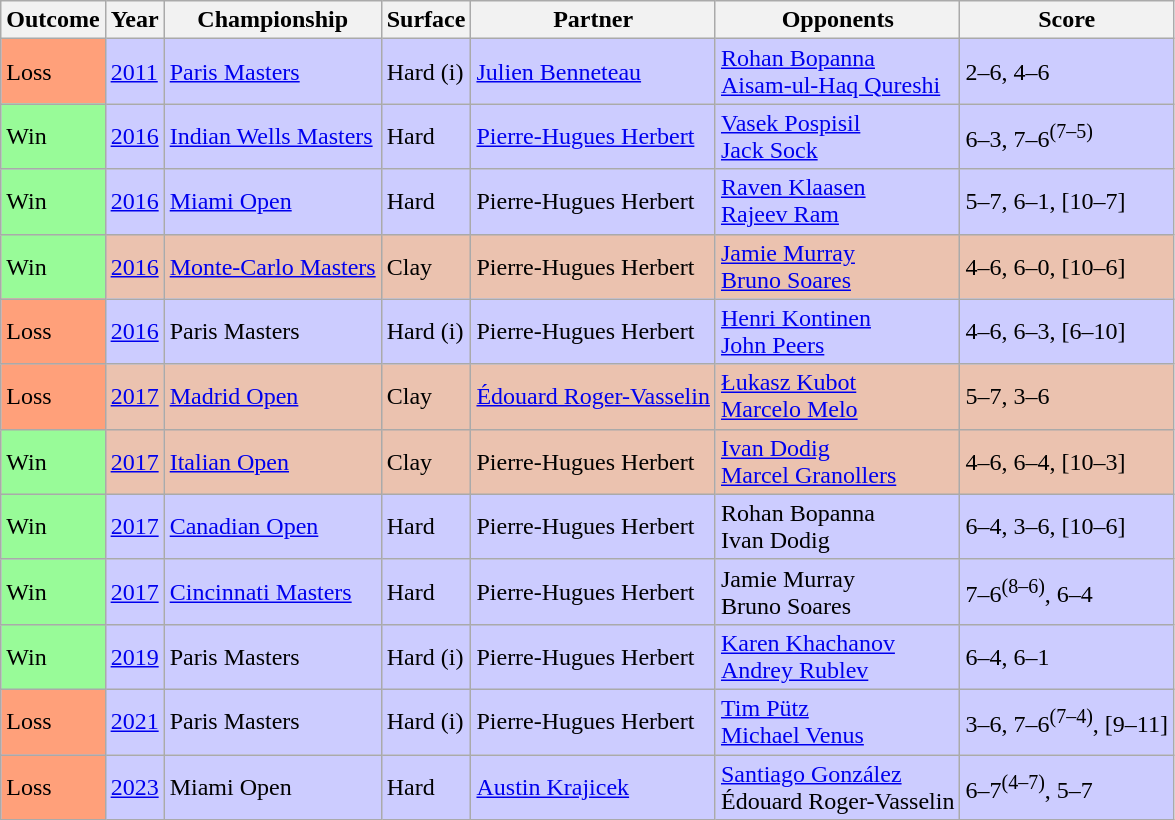<table class="sortable wikitable">
<tr>
<th>Outcome</th>
<th>Year</th>
<th>Championship</th>
<th>Surface</th>
<th>Partner</th>
<th>Opponents</th>
<th class="unsortable">Score</th>
</tr>
<tr bgcolor=#CCCCFF>
<td bgcolor=FFA07A>Loss</td>
<td><a href='#'>2011</a></td>
<td><a href='#'>Paris Masters</a></td>
<td>Hard (i)</td>
<td> <a href='#'>Julien Benneteau</a></td>
<td> <a href='#'>Rohan Bopanna</a> <br>  <a href='#'>Aisam-ul-Haq Qureshi</a></td>
<td>2–6, 4–6</td>
</tr>
<tr bgcolor=#CCCCFF>
<td bgcolor=98FB98>Win</td>
<td><a href='#'>2016</a></td>
<td><a href='#'>Indian Wells Masters</a></td>
<td>Hard</td>
<td> <a href='#'>Pierre-Hugues Herbert</a></td>
<td> <a href='#'>Vasek Pospisil</a><br> <a href='#'>Jack Sock</a></td>
<td>6–3, 7–6<sup>(7–5)</sup></td>
</tr>
<tr bgcolor=#CCCCFF>
<td bgcolor=98FB98>Win</td>
<td><a href='#'>2016</a></td>
<td><a href='#'>Miami Open</a></td>
<td>Hard</td>
<td> Pierre-Hugues Herbert</td>
<td> <a href='#'>Raven Klaasen</a> <br>  <a href='#'>Rajeev Ram</a></td>
<td>5–7, 6–1, [10–7]</td>
</tr>
<tr bgcolor=#ebc2af>
<td bgcolor=98FB98>Win</td>
<td><a href='#'>2016</a></td>
<td><a href='#'>Monte-Carlo Masters</a></td>
<td>Clay</td>
<td> Pierre-Hugues Herbert</td>
<td> <a href='#'>Jamie Murray</a> <br>  <a href='#'>Bruno Soares</a></td>
<td>4–6, 6–0, [10–6]</td>
</tr>
<tr bgcolor=#CCCCFF>
<td bgcolor=FFA07A>Loss</td>
<td><a href='#'>2016</a></td>
<td>Paris Masters</td>
<td>Hard (i)</td>
<td> Pierre-Hugues Herbert</td>
<td> <a href='#'>Henri Kontinen</a> <br>  <a href='#'>John Peers</a></td>
<td>4–6, 6–3, [6–10]</td>
</tr>
<tr bgcolor=#EBC2AF>
<td bgcolor=FFA07A>Loss</td>
<td><a href='#'>2017</a></td>
<td><a href='#'>Madrid Open</a></td>
<td>Clay</td>
<td> <a href='#'>Édouard Roger-Vasselin</a></td>
<td> <a href='#'>Łukasz Kubot</a> <br>  <a href='#'>Marcelo Melo</a></td>
<td>5–7, 3–6</td>
</tr>
<tr bgcolor=#EBC2AF>
<td bgcolor=98FB98>Win</td>
<td><a href='#'>2017</a></td>
<td><a href='#'>Italian Open</a></td>
<td>Clay</td>
<td> Pierre-Hugues Herbert</td>
<td> <a href='#'>Ivan Dodig</a> <br>  <a href='#'>Marcel Granollers</a></td>
<td>4–6, 6–4, [10–3]</td>
</tr>
<tr bgcolor=#CCCCFF>
<td bgcolor=98FB98>Win</td>
<td><a href='#'>2017</a></td>
<td><a href='#'>Canadian Open</a></td>
<td>Hard</td>
<td> Pierre-Hugues Herbert</td>
<td> Rohan Bopanna<br> Ivan Dodig</td>
<td>6–4, 3–6, [10–6]</td>
</tr>
<tr bgcolor=CCCCFF>
<td bgcolor=98FB98>Win</td>
<td><a href='#'>2017</a></td>
<td><a href='#'>Cincinnati Masters</a></td>
<td>Hard</td>
<td> Pierre-Hugues Herbert</td>
<td> Jamie Murray<br> Bruno Soares</td>
<td>7–6<sup>(8–6)</sup>, 6–4</td>
</tr>
<tr style="background:#ccf;">
<td bgcolor=98FB98>Win</td>
<td><a href='#'>2019</a></td>
<td>Paris Masters</td>
<td>Hard (i)</td>
<td> Pierre-Hugues Herbert</td>
<td> <a href='#'>Karen Khachanov</a><br> <a href='#'>Andrey Rublev</a></td>
<td>6–4, 6–1</td>
</tr>
<tr style="background:#ccf;">
<td bgcolor=FFA07A>Loss</td>
<td><a href='#'>2021</a></td>
<td>Paris Masters</td>
<td>Hard (i)</td>
<td> Pierre-Hugues Herbert</td>
<td> <a href='#'>Tim Pütz</a><br> <a href='#'>Michael Venus</a></td>
<td>3–6, 7–6<sup>(7–4)</sup>, [9–11]</td>
</tr>
<tr style="background:#ccf;">
<td bgcolor=FFA07A>Loss</td>
<td><a href='#'>2023</a></td>
<td>Miami Open</td>
<td>Hard</td>
<td> <a href='#'>Austin Krajicek</a></td>
<td> <a href='#'>Santiago González</a> <br>  Édouard Roger-Vasselin</td>
<td>6–7<sup>(4–7)</sup>, 5–7</td>
</tr>
</table>
